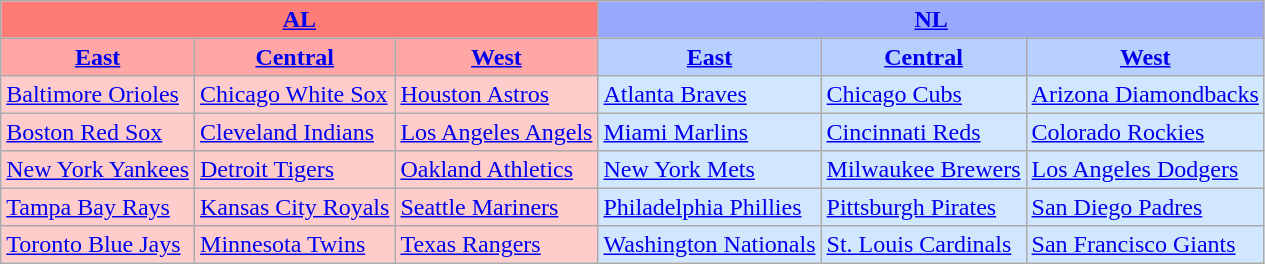<table class="wikitable" style="font-size:100%;line-height:1.1;">
<tr>
<th colspan="3" style="background-color: #FF7B77;"><a href='#'>AL</a></th>
<th colspan="3" style="background-color: #99A8FF;"><a href='#'>NL</a></th>
</tr>
<tr>
<th style="background-color: #FFA7A7;"><a href='#'>East</a></th>
<th style="background-color: #FFA7A7;"><a href='#'>Central</a></th>
<th style="background-color: #FFA7A7;"><a href='#'>West</a></th>
<th style="background-color: #B7D0FF;"><a href='#'>East</a></th>
<th style="background-color: #B7D0FF;"><a href='#'>Central</a></th>
<th style="background-color: #B7D0FF;"><a href='#'>West</a></th>
</tr>
<tr>
<td style="background-color: #FFCCCC;"><a href='#'>Baltimore Orioles</a></td>
<td style="background-color: #FFCCCC;"><a href='#'>Chicago White Sox</a></td>
<td style="background-color: #FFCCCC;"><a href='#'>Houston Astros</a></td>
<td style="background-color: #D0E7FF;"><a href='#'>Atlanta Braves</a></td>
<td style="background-color: #D0E7FF;"><a href='#'>Chicago Cubs</a></td>
<td style="background-color: #D0E7FF;"><a href='#'>Arizona Diamondbacks</a></td>
</tr>
<tr>
<td style="background-color: #FFCCCC;"><a href='#'>Boston Red Sox</a></td>
<td style="background-color: #FFCCCC;"><a href='#'>Cleveland Indians</a></td>
<td style="background-color: #FFCCCC;"><a href='#'>Los Angeles Angels</a></td>
<td style="background-color: #D0E7FF;"><a href='#'>Miami Marlins</a></td>
<td style="background-color: #D0E7FF;"><a href='#'>Cincinnati Reds</a></td>
<td style="background-color: #D0E7FF;"><a href='#'>Colorado Rockies</a></td>
</tr>
<tr>
<td style="background-color: #FFCCCC;"><a href='#'>New York Yankees</a></td>
<td style="background-color: #FFCCCC;"><a href='#'>Detroit Tigers</a></td>
<td style="background-color: #FFCCCC;"><a href='#'>Oakland Athletics</a></td>
<td style="background-color: #D0E7FF;"><a href='#'>New York Mets</a></td>
<td style="background-color: #D0E7FF;"><a href='#'>Milwaukee Brewers</a></td>
<td style="background-color: #D0E7FF;"><a href='#'>Los Angeles Dodgers</a></td>
</tr>
<tr>
<td style="background-color: #FFCCCC;"><a href='#'>Tampa Bay Rays</a></td>
<td style="background-color: #FFCCCC;"><a href='#'>Kansas City Royals</a></td>
<td style="background-color: #FFCCCC;"><a href='#'>Seattle Mariners</a></td>
<td style="background-color: #D0E7FF;"><a href='#'>Philadelphia Phillies</a></td>
<td style="background-color: #D0E7FF;"><a href='#'>Pittsburgh Pirates</a></td>
<td style="background-color: #D0E7FF;"><a href='#'>San Diego Padres</a></td>
</tr>
<tr>
<td style="background-color: #FFCCCC;"><a href='#'>Toronto Blue Jays</a></td>
<td style="background-color: #FFCCCC;"><a href='#'>Minnesota Twins</a></td>
<td style="background-color: #FFCCCC;"><a href='#'>Texas Rangers</a></td>
<td style="background-color: #D0E7FF;"><a href='#'>Washington Nationals</a></td>
<td style="background-color: #D0E7FF;"><a href='#'>St. Louis Cardinals</a></td>
<td style="background-color: #D0E7FF;"><a href='#'>San Francisco Giants</a></td>
</tr>
</table>
